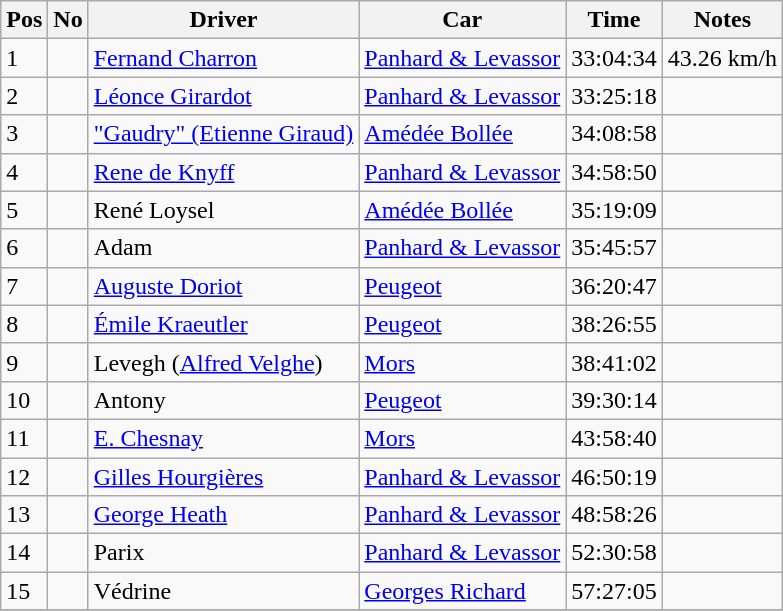<table class="wikitable">
<tr>
<th>Pos</th>
<th>No</th>
<th>Driver</th>
<th>Car</th>
<th>Time</th>
<th>Notes</th>
</tr>
<tr>
<td>1</td>
<td></td>
<td> <a href='#'>Fernand Charron</a></td>
<td><a href='#'>Panhard & Levassor</a></td>
<td>33:04:34</td>
<td>43.26 km/h</td>
</tr>
<tr>
<td>2</td>
<td></td>
<td> <a href='#'>Léonce Girardot</a></td>
<td><a href='#'>Panhard & Levassor</a></td>
<td>33:25:18</td>
<td></td>
</tr>
<tr>
<td>3</td>
<td></td>
<td> <a href='#'>"Gaudry" (Etienne Giraud)</a></td>
<td><a href='#'>Amédée Bollée</a></td>
<td>34:08:58</td>
<td></td>
</tr>
<tr>
<td>4</td>
<td></td>
<td> <a href='#'>Rene de Knyff</a></td>
<td><a href='#'>Panhard & Levassor</a></td>
<td>34:58:50</td>
<td></td>
</tr>
<tr>
<td>5</td>
<td></td>
<td> René Loysel</td>
<td><a href='#'>Amédée Bollée</a></td>
<td>35:19:09</td>
<td></td>
</tr>
<tr>
<td>6</td>
<td></td>
<td> Adam</td>
<td><a href='#'>Panhard & Levassor</a></td>
<td>35:45:57</td>
<td></td>
</tr>
<tr>
<td>7</td>
<td></td>
<td> <a href='#'>Auguste Doriot</a></td>
<td><a href='#'>Peugeot</a></td>
<td>36:20:47</td>
<td></td>
</tr>
<tr>
<td>8</td>
<td></td>
<td> <a href='#'>Émile Kraeutler</a></td>
<td><a href='#'>Peugeot</a></td>
<td>38:26:55</td>
<td></td>
</tr>
<tr>
<td>9</td>
<td></td>
<td> Levegh (<a href='#'>Alfred Velghe</a>)</td>
<td><a href='#'>Mors</a></td>
<td>38:41:02</td>
<td></td>
</tr>
<tr>
<td>10</td>
<td></td>
<td> Antony</td>
<td><a href='#'>Peugeot</a></td>
<td>39:30:14</td>
<td></td>
</tr>
<tr>
<td>11</td>
<td></td>
<td> <a href='#'>E. Chesnay</a></td>
<td><a href='#'>Mors</a></td>
<td>43:58:40</td>
<td></td>
</tr>
<tr>
<td>12</td>
<td></td>
<td> <a href='#'>Gilles Hourgières</a></td>
<td><a href='#'>Panhard & Levassor</a></td>
<td>46:50:19</td>
<td></td>
</tr>
<tr>
<td>13</td>
<td></td>
<td> <a href='#'>George Heath</a></td>
<td><a href='#'>Panhard & Levassor</a></td>
<td>48:58:26</td>
<td></td>
</tr>
<tr>
<td>14</td>
<td></td>
<td> Parix</td>
<td><a href='#'>Panhard & Levassor</a></td>
<td>52:30:58</td>
<td></td>
</tr>
<tr>
<td>15</td>
<td></td>
<td> Védrine</td>
<td><a href='#'>Georges Richard</a></td>
<td>57:27:05</td>
<td></td>
</tr>
<tr>
</tr>
</table>
